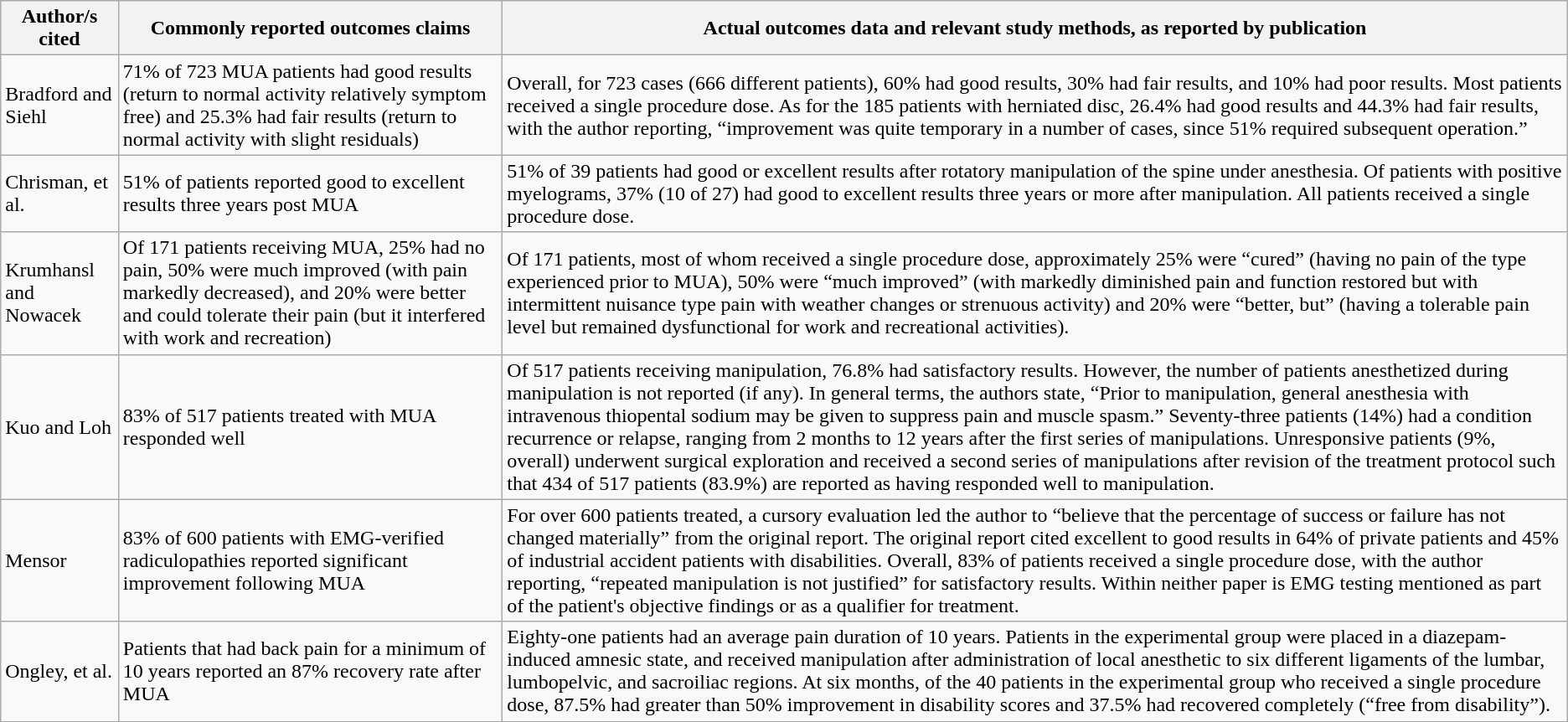<table class="wikitable">
<tr>
<th>Author/s cited</th>
<th>Commonly reported outcomes claims</th>
<th>Actual outcomes data and relevant study methods, as reported by publication</th>
</tr>
<tr>
<td>Bradford and Siehl</td>
<td>71% of 723 MUA patients had good results (return to normal activity relatively symptom free) and 25.3% had fair results (return to normal activity with slight residuals)</td>
<td>Overall, for 723 cases (666 different patients), 60% had good results, 30% had fair results, and 10% had poor results. Most patients received a single procedure dose. As for the 185 patients with herniated disc, 26.4% had good results and 44.3% had fair results, with the author reporting, “improvement was quite temporary in a number of cases, since 51% required subsequent operation.” </td>
</tr>
<tr>
<td>Chrisman, et al.</td>
<td>51% of patients reported good to excellent results three years post MUA</td>
<td>51% of 39 patients had good or excellent results after rotatory manipulation of the spine under anesthesia. Of patients with positive myelograms, 37% (10 of 27) had good to excellent results three years or more after manipulation. All patients received a single procedure dose.</td>
</tr>
<tr>
<td>Krumhansl and Nowacek</td>
<td>Of 171 patients receiving MUA, 25% had no pain, 50% were much improved (with pain markedly decreased), and 20% were better and could tolerate their pain (but it interfered with work and recreation)</td>
<td>Of 171 patients, most of whom received a single procedure dose, approximately 25% were “cured” (having no pain of the type experienced prior to MUA), 50% were “much improved” (with markedly diminished pain and function restored but with intermittent nuisance type pain with weather changes or strenuous activity) and 20% were “better, but” (having a tolerable pain level but remained dysfunctional for work and recreational activities).</td>
</tr>
<tr>
<td>Kuo and Loh</td>
<td>83% of 517 patients treated with MUA responded well</td>
<td>Of 517 patients receiving manipulation, 76.8% had satisfactory results. However, the number of patients anesthetized during manipulation is not reported (if any).  In general terms, the authors state, “Prior to manipulation, general anesthesia with intravenous thiopental sodium may be given to suppress pain and muscle spasm.” Seventy-three patients (14%) had a condition recurrence or relapse, ranging from 2 months to 12 years after the first series of manipulations. Unresponsive patients (9%, overall) underwent surgical exploration and received a second series of manipulations after revision of the treatment protocol such that 434 of 517 patients (83.9%) are reported as having responded well to manipulation.</td>
</tr>
<tr>
<td>Mensor</td>
<td>83% of 600 patients with EMG-verified radiculopathies reported significant improvement following MUA</td>
<td>For over 600 patients treated, a cursory evaluation led the author to “believe that the percentage of success or failure has not changed materially” from the original report. The original report cited excellent to good results in 64% of private patients and 45% of industrial accident patients with disabilities.  Overall, 83% of patients received a single procedure dose, with the author reporting, “repeated manipulation is not justified” for satisfactory results.  Within neither paper is EMG testing mentioned as part of the patient's objective findings or as a qualifier for treatment.</td>
</tr>
<tr>
<td>Ongley, et al.</td>
<td>Patients that had back pain for a minimum of 10 years reported an 87% recovery rate after MUA</td>
<td>Eighty-one patients had an average pain duration of 10 years.  Patients in the experimental group were placed in a diazepam-induced amnesic state, and received manipulation after administration of local anesthetic to six different ligaments of the lumbar, lumbopelvic, and sacroiliac regions. At six months, of the 40 patients in the experimental group who received a single procedure dose, 87.5% had greater than 50% improvement in disability scores and 37.5% had recovered completely (“free from disability”).</td>
</tr>
<tr>
</tr>
</table>
